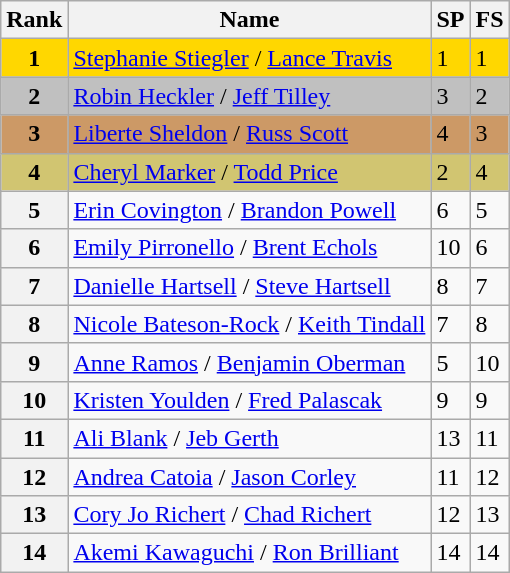<table class="wikitable">
<tr>
<th>Rank</th>
<th>Name</th>
<th>SP</th>
<th>FS</th>
</tr>
<tr bgcolor="gold">
<td align="center"><strong>1</strong></td>
<td><a href='#'>Stephanie Stiegler</a> / <a href='#'>Lance Travis</a></td>
<td>1</td>
<td>1</td>
</tr>
<tr bgcolor="silver">
<td align="center"><strong>2</strong></td>
<td><a href='#'>Robin Heckler</a> / <a href='#'>Jeff Tilley</a></td>
<td>3</td>
<td>2</td>
</tr>
<tr bgcolor="cc9966">
<td align="center"><strong>3</strong></td>
<td><a href='#'>Liberte Sheldon</a> / <a href='#'>Russ Scott</a></td>
<td>4</td>
<td>3</td>
</tr>
<tr bgcolor="#d1c571">
<td align="center"><strong>4</strong></td>
<td><a href='#'>Cheryl Marker</a> / <a href='#'>Todd Price</a></td>
<td>2</td>
<td>4</td>
</tr>
<tr>
<th>5</th>
<td><a href='#'>Erin Covington</a> / <a href='#'>Brandon Powell</a></td>
<td>6</td>
<td>5</td>
</tr>
<tr>
<th>6</th>
<td><a href='#'>Emily Pirronello</a> / <a href='#'>Brent Echols</a></td>
<td>10</td>
<td>6</td>
</tr>
<tr>
<th>7</th>
<td><a href='#'>Danielle Hartsell</a> / <a href='#'>Steve Hartsell</a></td>
<td>8</td>
<td>7</td>
</tr>
<tr>
<th>8</th>
<td><a href='#'>Nicole Bateson-Rock</a> / <a href='#'>Keith Tindall</a></td>
<td>7</td>
<td>8</td>
</tr>
<tr>
<th>9</th>
<td><a href='#'>Anne Ramos</a> / <a href='#'>Benjamin Oberman</a></td>
<td>5</td>
<td>10</td>
</tr>
<tr>
<th>10</th>
<td><a href='#'>Kristen Youlden</a> / <a href='#'>Fred Palascak</a></td>
<td>9</td>
<td>9</td>
</tr>
<tr>
<th>11</th>
<td><a href='#'>Ali Blank</a> / <a href='#'>Jeb Gerth</a></td>
<td>13</td>
<td>11</td>
</tr>
<tr>
<th>12</th>
<td><a href='#'>Andrea Catoia</a> / <a href='#'>Jason Corley</a></td>
<td>11</td>
<td>12</td>
</tr>
<tr>
<th>13</th>
<td><a href='#'>Cory Jo Richert</a> / <a href='#'>Chad Richert</a></td>
<td>12</td>
<td>13</td>
</tr>
<tr>
<th>14</th>
<td><a href='#'>Akemi Kawaguchi</a> / <a href='#'>Ron Brilliant</a></td>
<td>14</td>
<td>14</td>
</tr>
</table>
